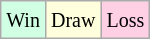<table class="wikitable">
<tr>
<td style="background-color: #d0ffe3;"><small>Win</small></td>
<td style="background-color: #ffffdd;"><small>Draw</small></td>
<td style="background-color: #ffd0e3;"><small>Loss</small></td>
</tr>
</table>
